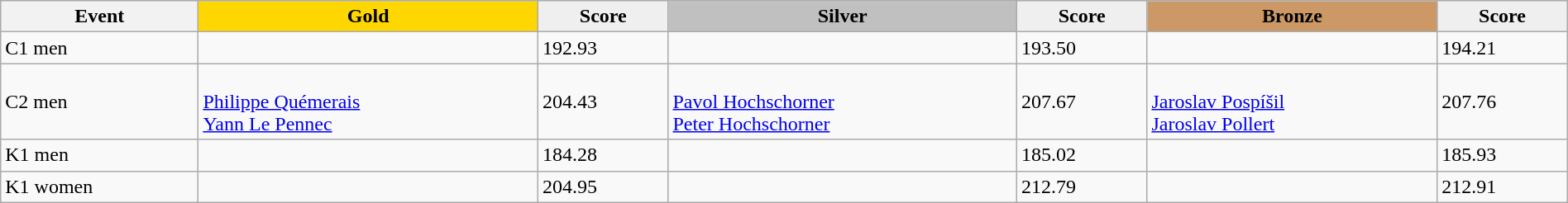<table class="wikitable" width=100%>
<tr>
<th>Event</th>
<td align=center bgcolor="gold"><strong>Gold</strong></td>
<td align=center bgcolor="EFEFEF"><strong>Score</strong></td>
<td align=center bgcolor="silver"><strong>Silver</strong></td>
<td align=center bgcolor="EFEFEF"><strong>Score</strong></td>
<td align=center bgcolor="CC9966"><strong>Bronze</strong></td>
<td align=center bgcolor="EFEFEF"><strong>Score</strong></td>
</tr>
<tr>
<td>C1 men</td>
<td></td>
<td>192.93</td>
<td></td>
<td>193.50</td>
<td></td>
<td>194.21</td>
</tr>
<tr>
<td>C2 men</td>
<td><br><a href='#'>Philippe Quémerais</a><br><a href='#'>Yann Le Pennec</a></td>
<td>204.43</td>
<td><br><a href='#'>Pavol Hochschorner</a><br><a href='#'>Peter Hochschorner</a></td>
<td>207.67</td>
<td><br><a href='#'>Jaroslav Pospíšil</a><br><a href='#'>Jaroslav Pollert</a></td>
<td>207.76</td>
</tr>
<tr>
<td>K1 men</td>
<td></td>
<td>184.28</td>
<td></td>
<td>185.02</td>
<td></td>
<td>185.93</td>
</tr>
<tr>
<td>K1 women</td>
<td></td>
<td>204.95</td>
<td></td>
<td>212.79</td>
<td></td>
<td>212.91</td>
</tr>
</table>
